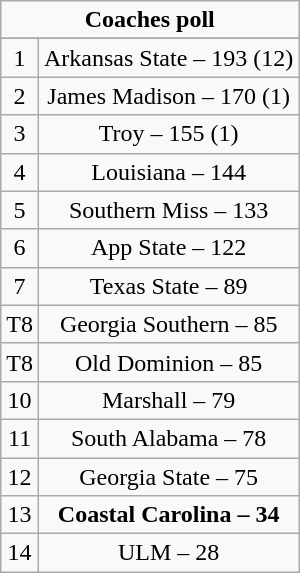<table class="wikitable" style="display: inline-table;">
<tr>
<td align="center" Colspan="3"><strong>Coaches poll</strong></td>
</tr>
<tr align="center">
</tr>
<tr align="center">
<td>1</td>
<td>Arkansas State – 193 (12)</td>
</tr>
<tr align="center">
<td>2</td>
<td>James Madison – 170 (1)</td>
</tr>
<tr align="center">
<td>3</td>
<td>Troy – 155 (1)</td>
</tr>
<tr align="center">
<td>4</td>
<td>Louisiana – 144</td>
</tr>
<tr align="center">
<td>5</td>
<td>Southern Miss – 133</td>
</tr>
<tr align="center">
<td>6</td>
<td>App State – 122</td>
</tr>
<tr align="center">
<td>7</td>
<td>Texas State – 89</td>
</tr>
<tr align="center">
<td>T8</td>
<td>Georgia Southern – 85</td>
</tr>
<tr align="center">
<td>T8</td>
<td>Old Dominion – 85</td>
</tr>
<tr align="center">
<td>10</td>
<td>Marshall – 79</td>
</tr>
<tr align="center">
<td>11</td>
<td>South Alabama – 78</td>
</tr>
<tr align="center">
<td>12</td>
<td>Georgia State – 75</td>
</tr>
<tr align="center">
<td>13</td>
<td><strong>Coastal Carolina – 34</strong></td>
</tr>
<tr align="center">
<td>14</td>
<td>ULM – 28</td>
</tr>
</table>
